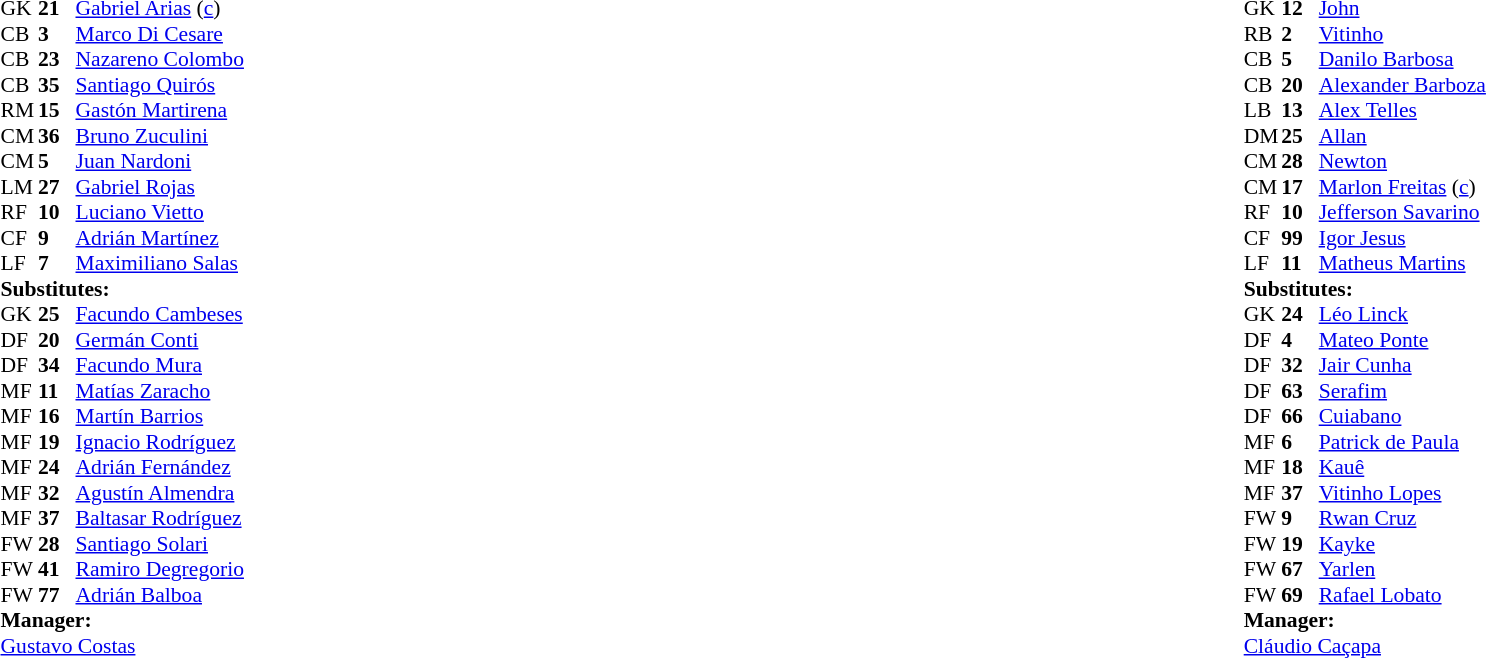<table class="sortable" width="100%">
<tr>
<td valign="top" width="40%"><br><table style="font-size:90%" cellspacing="0" cellpadding="0">
<tr>
<th width=25></th>
<th width=25></th>
</tr>
<tr>
<td>GK</td>
<td><strong>21</strong></td>
<td> <a href='#'>Gabriel Arias</a> (<a href='#'>c</a>)</td>
</tr>
<tr>
<td>CB</td>
<td><strong>3</strong></td>
<td> <a href='#'>Marco Di Cesare</a></td>
<td></td>
</tr>
<tr>
<td>CB</td>
<td><strong>23</strong></td>
<td> <a href='#'>Nazareno Colombo</a></td>
</tr>
<tr>
<td>CB</td>
<td><strong>35</strong></td>
<td> <a href='#'>Santiago Quirós</a></td>
</tr>
<tr>
<td>RM</td>
<td><strong>15</strong></td>
<td> <a href='#'>Gastón Martirena</a></td>
<td></td>
</tr>
<tr>
<td>CM</td>
<td><strong>36</strong></td>
<td> <a href='#'>Bruno Zuculini</a></td>
<td></td>
</tr>
<tr>
<td>CM</td>
<td><strong>5</strong></td>
<td> <a href='#'>Juan Nardoni</a></td>
<td></td>
</tr>
<tr>
<td>LM</td>
<td><strong>27</strong></td>
<td> <a href='#'>Gabriel Rojas</a></td>
</tr>
<tr>
<td>RF</td>
<td><strong>10</strong></td>
<td> <a href='#'>Luciano Vietto</a></td>
<td></td>
<td></td>
</tr>
<tr>
<td>CF</td>
<td><strong>9</strong></td>
<td> <a href='#'>Adrián Martínez</a></td>
</tr>
<tr>
<td>LF</td>
<td><strong>7</strong></td>
<td> <a href='#'>Maximiliano Salas</a></td>
<td></td>
<td></td>
</tr>
<tr>
<td colspan=3><strong>Substitutes:</strong></td>
</tr>
<tr>
<td>GK</td>
<td><strong>25</strong></td>
<td> <a href='#'>Facundo Cambeses</a></td>
</tr>
<tr>
<td>DF</td>
<td><strong>20</strong></td>
<td> <a href='#'>Germán Conti</a></td>
</tr>
<tr>
<td>DF</td>
<td><strong>34</strong></td>
<td> <a href='#'>Facundo Mura</a></td>
</tr>
<tr>
<td>MF</td>
<td><strong>11</strong></td>
<td> <a href='#'>Matías Zaracho</a></td>
<td></td>
<td></td>
</tr>
<tr>
<td>MF</td>
<td><strong>16</strong></td>
<td> <a href='#'>Martín Barrios</a></td>
</tr>
<tr>
<td>MF</td>
<td><strong>19</strong></td>
<td> <a href='#'>Ignacio Rodríguez</a></td>
<td></td>
<td></td>
</tr>
<tr>
<td>MF</td>
<td><strong>24</strong></td>
<td> <a href='#'>Adrián Fernández</a></td>
</tr>
<tr>
<td>MF</td>
<td><strong>32</strong></td>
<td> <a href='#'>Agustín Almendra</a></td>
</tr>
<tr>
<td>MF</td>
<td><strong>37</strong></td>
<td> <a href='#'>Baltasar Rodríguez</a></td>
</tr>
<tr>
<td>FW</td>
<td><strong>28</strong></td>
<td> <a href='#'>Santiago Solari</a></td>
</tr>
<tr>
<td>FW</td>
<td><strong>41</strong></td>
<td> <a href='#'>Ramiro Degregorio</a></td>
</tr>
<tr>
<td>FW</td>
<td><strong>77</strong></td>
<td> <a href='#'>Adrián Balboa</a></td>
</tr>
<tr>
<td colspan=3><strong>Manager:</strong></td>
</tr>
<tr>
<td colspan="3"> <a href='#'>Gustavo Costas</a></td>
</tr>
</table>
</td>
<td valign="top" width="50%"><br><table style="font-size:90%; margin:auto" cellspacing="0" cellpadding="0">
<tr>
<th width=25></th>
<th width=25></th>
</tr>
<tr>
<td>GK</td>
<td><strong>12</strong></td>
<td> <a href='#'>John</a></td>
</tr>
<tr>
<td>RB</td>
<td><strong>2</strong></td>
<td> <a href='#'>Vitinho</a></td>
</tr>
<tr>
<td>CB</td>
<td><strong>5</strong></td>
<td> <a href='#'>Danilo Barbosa</a></td>
<td></td>
</tr>
<tr>
<td>CB</td>
<td><strong>20</strong></td>
<td> <a href='#'>Alexander Barboza</a></td>
<td></td>
</tr>
<tr>
<td>LB</td>
<td><strong>13</strong></td>
<td> <a href='#'>Alex Telles</a></td>
</tr>
<tr>
<td>DM</td>
<td><strong>25</strong></td>
<td> <a href='#'>Allan</a></td>
<td></td>
<td></td>
</tr>
<tr>
<td>CM</td>
<td><strong>28</strong></td>
<td> <a href='#'>Newton</a></td>
<td></td>
</tr>
<tr>
<td>CM</td>
<td><strong>17</strong></td>
<td> <a href='#'>Marlon Freitas</a> (<a href='#'>c</a>)</td>
</tr>
<tr>
<td>RF</td>
<td><strong>10</strong></td>
<td> <a href='#'>Jefferson Savarino</a></td>
<td></td>
<td></td>
</tr>
<tr>
<td>CF</td>
<td><strong>99</strong></td>
<td> <a href='#'>Igor Jesus</a></td>
</tr>
<tr>
<td>LF</td>
<td><strong>11</strong></td>
<td> <a href='#'>Matheus Martins</a></td>
<td></td>
<td></td>
</tr>
<tr>
<td colspan=3><strong>Substitutes:</strong></td>
</tr>
<tr>
<td>GK</td>
<td><strong>24</strong></td>
<td> <a href='#'>Léo Linck</a></td>
</tr>
<tr>
<td>DF</td>
<td><strong>4</strong></td>
<td> <a href='#'>Mateo Ponte</a></td>
</tr>
<tr>
<td>DF</td>
<td><strong>32</strong></td>
<td> <a href='#'>Jair Cunha</a></td>
</tr>
<tr>
<td>DF</td>
<td><strong>63</strong></td>
<td> <a href='#'>Serafim</a></td>
</tr>
<tr>
<td>DF</td>
<td><strong>66</strong></td>
<td> <a href='#'>Cuiabano</a></td>
<td></td>
<td></td>
</tr>
<tr>
<td>MF</td>
<td><strong>6</strong></td>
<td> <a href='#'>Patrick de Paula</a></td>
</tr>
<tr>
<td>MF</td>
<td><strong>18</strong></td>
<td> <a href='#'>Kauê</a></td>
<td></td>
<td></td>
</tr>
<tr>
<td>MF</td>
<td><strong>37</strong></td>
<td> <a href='#'>Vitinho Lopes</a></td>
</tr>
<tr>
<td>FW</td>
<td><strong>9</strong></td>
<td> <a href='#'>Rwan Cruz</a></td>
<td></td>
<td></td>
</tr>
<tr>
<td>FW</td>
<td><strong>19</strong></td>
<td> <a href='#'>Kayke</a></td>
</tr>
<tr>
<td>FW</td>
<td><strong>67</strong></td>
<td> <a href='#'>Yarlen</a></td>
</tr>
<tr>
<td>FW</td>
<td><strong>69</strong></td>
<td> <a href='#'>Rafael Lobato</a></td>
</tr>
<tr>
<td colspan=3><strong>Manager:</strong></td>
</tr>
<tr>
<td colspan=3> <a href='#'>Cláudio Caçapa</a> </td>
</tr>
</table>
</td>
</tr>
</table>
